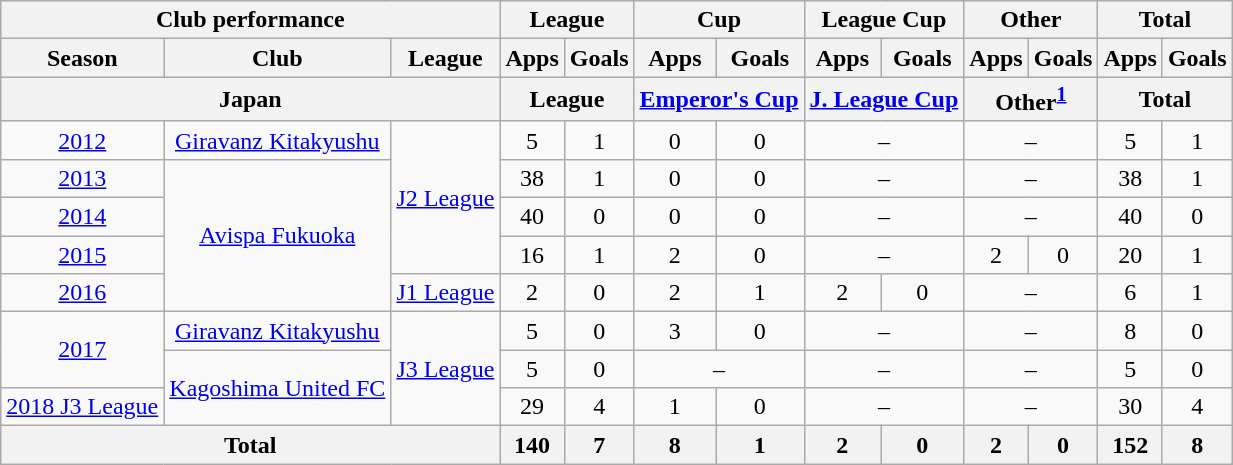<table class="wikitable" style="text-align:center;">
<tr>
<th colspan=3>Club performance</th>
<th colspan=2>League</th>
<th colspan=2>Cup</th>
<th colspan=2>League Cup</th>
<th colspan=2>Other</th>
<th colspan=2>Total</th>
</tr>
<tr>
<th>Season</th>
<th>Club</th>
<th>League</th>
<th>Apps</th>
<th>Goals</th>
<th>Apps</th>
<th>Goals</th>
<th>Apps</th>
<th>Goals</th>
<th>Apps</th>
<th>Goals</th>
<th>Apps</th>
<th>Goals</th>
</tr>
<tr>
<th colspan=3>Japan</th>
<th colspan=2>League</th>
<th colspan=2><a href='#'>Emperor's Cup</a></th>
<th colspan=2><a href='#'>J. League Cup</a></th>
<th colspan=2>Other<sup><a href='#'>1</a></sup></th>
<th colspan=2>Total</th>
</tr>
<tr>
<td><a href='#'>2012</a></td>
<td><a href='#'>Giravanz Kitakyushu</a></td>
<td rowspan=4><a href='#'>J2 League</a></td>
<td>5</td>
<td>1</td>
<td>0</td>
<td>0</td>
<td colspan="2">–</td>
<td colspan="2">–</td>
<td>5</td>
<td>1</td>
</tr>
<tr>
<td><a href='#'>2013</a></td>
<td rowspan="4"><a href='#'>Avispa Fukuoka</a></td>
<td>38</td>
<td>1</td>
<td>0</td>
<td>0</td>
<td colspan="2">–</td>
<td colspan="2">–</td>
<td>38</td>
<td>1</td>
</tr>
<tr>
<td><a href='#'>2014</a></td>
<td>40</td>
<td>0</td>
<td>0</td>
<td>0</td>
<td colspan="2">–</td>
<td colspan="2">–</td>
<td>40</td>
<td>0</td>
</tr>
<tr>
<td><a href='#'>2015</a></td>
<td>16</td>
<td>1</td>
<td>2</td>
<td>0</td>
<td colspan="2">–</td>
<td>2</td>
<td>0</td>
<td>20</td>
<td>1</td>
</tr>
<tr>
<td><a href='#'>2016</a></td>
<td><a href='#'>J1 League</a></td>
<td>2</td>
<td>0</td>
<td>2</td>
<td>1</td>
<td>2</td>
<td>0</td>
<td colspan="2">–</td>
<td>6</td>
<td>1</td>
</tr>
<tr>
<td rowspan="2"><a href='#'>2017</a></td>
<td><a href='#'>Giravanz Kitakyushu</a></td>
<td rowspan="3"><a href='#'>J3 League</a></td>
<td>5</td>
<td>0</td>
<td>3</td>
<td>0</td>
<td colspan="2">–</td>
<td colspan="2">–</td>
<td>8</td>
<td>0</td>
</tr>
<tr>
<td rowspan=2><a href='#'>Kagoshima United FC</a></td>
<td>5</td>
<td>0</td>
<td colspan="2">–</td>
<td colspan="2">–</td>
<td colspan="2">–</td>
<td>5</td>
<td>0</td>
</tr>
<tr>
<td><a href='#'>2018 J3 League</a></td>
<td>29</td>
<td>4</td>
<td>1</td>
<td>0</td>
<td colspan="2">–</td>
<td colspan="2">–</td>
<td>30</td>
<td>4</td>
</tr>
<tr>
<th colspan=3>Total</th>
<th>140</th>
<th>7</th>
<th>8</th>
<th>1</th>
<th>2</th>
<th>0</th>
<th>2</th>
<th>0</th>
<th>152</th>
<th>8</th>
</tr>
</table>
